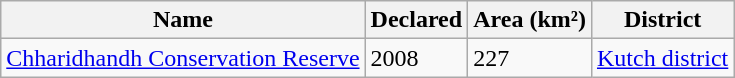<table class="wikitable sortable">
<tr>
<th>Name</th>
<th>Declared</th>
<th>Area (km²)</th>
<th>District</th>
</tr>
<tr>
<td><a href='#'>Chharidhandh Conservation Reserve</a></td>
<td>2008</td>
<td>227</td>
<td><a href='#'>Kutch district</a></td>
</tr>
</table>
